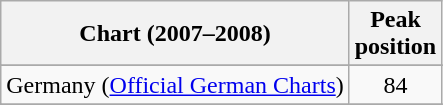<table class="wikitable sortable">
<tr>
<th>Chart (2007–2008)</th>
<th>Peak<br>position</th>
</tr>
<tr>
</tr>
<tr>
</tr>
<tr>
<td>Germany (<a href='#'>Official German Charts</a>)</td>
<td align="center">84</td>
</tr>
<tr>
</tr>
<tr>
</tr>
</table>
